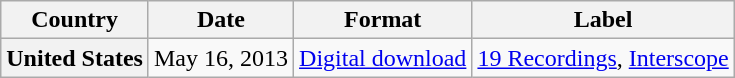<table class="wikitable plainrowheaders">
<tr>
<th scope="col">Country</th>
<th scope="col">Date</th>
<th scope="col">Format</th>
<th scope="col">Label</th>
</tr>
<tr>
<th scope="row">United States</th>
<td>May 16, 2013</td>
<td><a href='#'>Digital download</a></td>
<td><a href='#'>19 Recordings</a>, <a href='#'>Interscope</a></td>
</tr>
</table>
